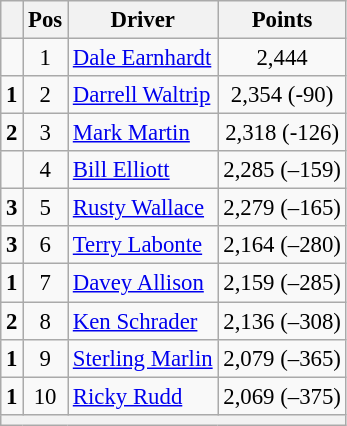<table class="wikitable" style="font-size: 95%;">
<tr>
<th></th>
<th>Pos</th>
<th>Driver</th>
<th>Points</th>
</tr>
<tr>
<td align="left"></td>
<td style="text-align:center;">1</td>
<td><a href='#'>Dale Earnhardt</a></td>
<td style="text-align:center;">2,444</td>
</tr>
<tr>
<td align="left">  <strong>1</strong></td>
<td style="text-align:center;">2</td>
<td><a href='#'>Darrell Waltrip</a></td>
<td style="text-align:center;">2,354 (-90)</td>
</tr>
<tr>
<td align="left">  <strong>2</strong></td>
<td style="text-align:center;">3</td>
<td><a href='#'>Mark Martin</a></td>
<td style="text-align:center;">2,318 (-126)</td>
</tr>
<tr>
<td align="left"></td>
<td style="text-align:center;">4</td>
<td><a href='#'>Bill Elliott</a></td>
<td style="text-align:center;">2,285 (–159)</td>
</tr>
<tr>
<td align="left">  <strong>3</strong></td>
<td style="text-align:center;">5</td>
<td><a href='#'>Rusty Wallace</a></td>
<td style="text-align:center;">2,279 (–165)</td>
</tr>
<tr>
<td align="left">  <strong>3</strong></td>
<td style="text-align:center;">6</td>
<td><a href='#'>Terry Labonte</a></td>
<td style="text-align:center;">2,164 (–280)</td>
</tr>
<tr>
<td align="left">  <strong>1</strong></td>
<td style="text-align:center;">7</td>
<td><a href='#'>Davey Allison</a></td>
<td style="text-align:center;">2,159 (–285)</td>
</tr>
<tr>
<td align="left">  <strong>2</strong></td>
<td style="text-align:center;">8</td>
<td><a href='#'>Ken Schrader</a></td>
<td style="text-align:center;">2,136 (–308)</td>
</tr>
<tr>
<td align="left">  <strong>1</strong></td>
<td style="text-align:center;">9</td>
<td><a href='#'>Sterling Marlin</a></td>
<td style="text-align:center;">2,079 (–365)</td>
</tr>
<tr>
<td align="left">  <strong>1</strong></td>
<td style="text-align:center;">10</td>
<td><a href='#'>Ricky Rudd</a></td>
<td style="text-align:center;">2,069 (–375)</td>
</tr>
<tr class="sortbottom">
<th colspan="9"></th>
</tr>
</table>
